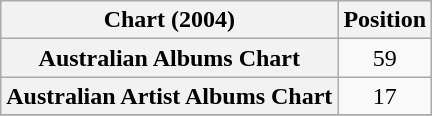<table class="wikitable sortable plainrowheaders" style="text-align:center">
<tr>
<th scope="col">Chart (2004)</th>
<th scope="col">Position</th>
</tr>
<tr>
<th scope="row">Australian Albums Chart</th>
<td>59</td>
</tr>
<tr>
<th scope="row">Australian Artist Albums Chart</th>
<td>17</td>
</tr>
<tr>
</tr>
</table>
